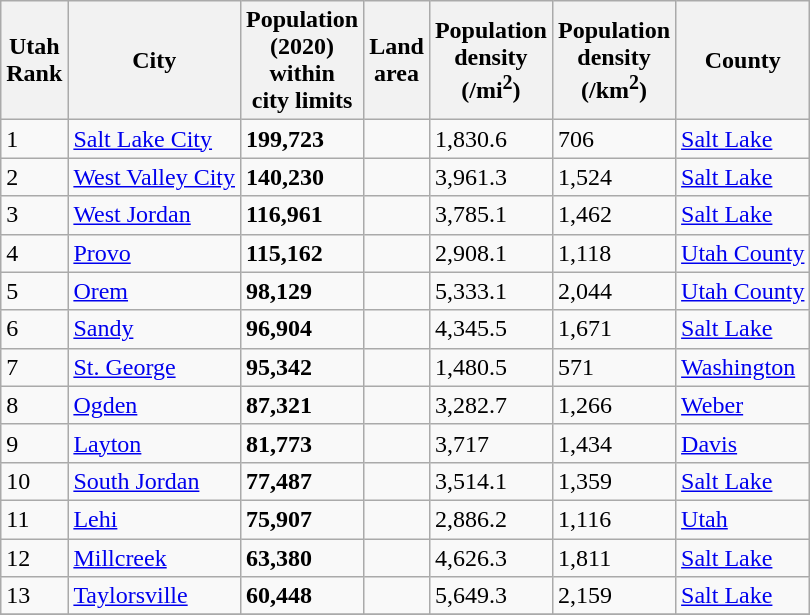<table class="wikitable" style="text-align: left;">
<tr>
<th>Utah<br>Rank</th>
<th style="text-align:center;">City</th>
<th>Population<br>(2020)<br>within<br>city limits</th>
<th>Land<br>area</th>
<th>Population<br>density<br>(/mi<sup>2</sup>)</th>
<th>Population<br>density<br>(/km<sup>2</sup>)</th>
<th>County</th>
</tr>
<tr>
<td>1</td>
<td align=left><a href='#'>Salt Lake City</a></td>
<td><strong>199,723</strong></td>
<td></td>
<td>1,830.6</td>
<td>706</td>
<td><a href='#'>Salt Lake</a></td>
</tr>
<tr>
<td>2</td>
<td align=left><a href='#'>West Valley City</a></td>
<td><strong>140,230</strong></td>
<td></td>
<td>3,961.3</td>
<td>1,524</td>
<td><a href='#'>Salt Lake</a></td>
</tr>
<tr>
<td>3</td>
<td align=left><a href='#'>West Jordan</a></td>
<td><strong>116,961</strong></td>
<td></td>
<td>3,785.1</td>
<td>1,462</td>
<td><a href='#'>Salt Lake</a></td>
</tr>
<tr>
<td>4</td>
<td align=left><a href='#'>Provo</a></td>
<td><strong>115,162</strong></td>
<td></td>
<td>2,908.1</td>
<td>1,118</td>
<td><a href='#'>Utah County</a></td>
</tr>
<tr>
<td>5</td>
<td align=left><a href='#'>Orem</a></td>
<td><strong>98,129</strong></td>
<td></td>
<td>5,333.1</td>
<td>2,044</td>
<td><a href='#'>Utah County</a></td>
</tr>
<tr>
<td>6</td>
<td align=left><a href='#'>Sandy</a></td>
<td><strong>96,904</strong></td>
<td></td>
<td>4,345.5</td>
<td>1,671</td>
<td><a href='#'>Salt Lake</a></td>
</tr>
<tr>
<td>7</td>
<td align=left><a href='#'>St. George</a></td>
<td><strong>95,342</strong></td>
<td></td>
<td>1,480.5</td>
<td>571</td>
<td><a href='#'>Washington</a></td>
</tr>
<tr>
<td>8</td>
<td align=left><a href='#'>Ogden</a></td>
<td><strong>87,321</strong></td>
<td></td>
<td>3,282.7</td>
<td>1,266</td>
<td><a href='#'>Weber</a></td>
</tr>
<tr>
<td>9</td>
<td align=left><a href='#'>Layton</a></td>
<td><strong>81,773</strong></td>
<td></td>
<td>3,717</td>
<td>1,434</td>
<td><a href='#'>Davis</a></td>
</tr>
<tr>
<td>10</td>
<td align=left><a href='#'>South Jordan</a></td>
<td><strong>77,487</strong></td>
<td></td>
<td>3,514.1</td>
<td>1,359</td>
<td><a href='#'>Salt Lake</a></td>
</tr>
<tr>
<td>11</td>
<td align=left><a href='#'>Lehi</a></td>
<td><strong>75,907</strong></td>
<td></td>
<td>2,886.2</td>
<td>1,116</td>
<td><a href='#'>Utah</a></td>
</tr>
<tr>
<td>12</td>
<td align=left><a href='#'>Millcreek</a></td>
<td><strong>63,380</strong></td>
<td></td>
<td>4,626.3</td>
<td>1,811</td>
<td><a href='#'>Salt Lake</a></td>
</tr>
<tr>
<td>13</td>
<td align=left><a href='#'>Taylorsville</a></td>
<td><strong>60,448</strong></td>
<td></td>
<td>5,649.3</td>
<td>2,159</td>
<td><a href='#'>Salt Lake</a></td>
</tr>
<tr>
</tr>
</table>
